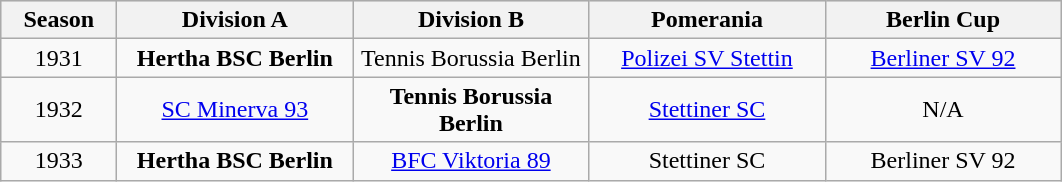<table class="wikitable">
<tr align="center" bgcolor="#dfdfdf">
<th width="70">Season</th>
<th width="150">Division A</th>
<th width="150">Division B</th>
<th width="150">Pomerania</th>
<th width="150">Berlin Cup</th>
</tr>
<tr align="center">
<td>1931</td>
<td><strong>Hertha BSC Berlin</strong></td>
<td>Tennis Borussia Berlin</td>
<td><a href='#'>Polizei SV Stettin</a></td>
<td><a href='#'>Berliner SV 92</a></td>
</tr>
<tr align="center">
<td>1932</td>
<td><a href='#'>SC Minerva 93</a></td>
<td><strong>Tennis Borussia Berlin</strong></td>
<td><a href='#'>Stettiner SC</a></td>
<td>N/A</td>
</tr>
<tr align="center">
<td>1933</td>
<td><strong>Hertha BSC Berlin</strong></td>
<td><a href='#'>BFC Viktoria 89</a></td>
<td>Stettiner SC</td>
<td>Berliner SV 92</td>
</tr>
</table>
